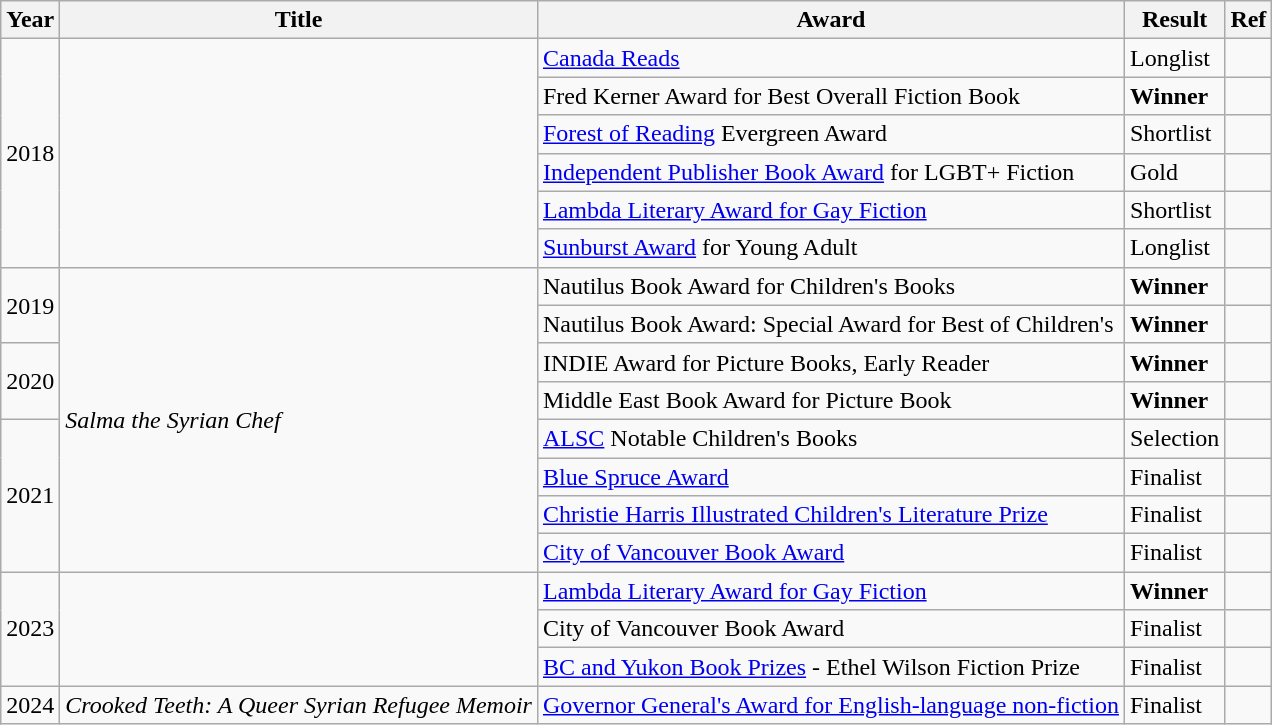<table class="wikitable sortable mw-collapsible">
<tr>
<th>Year</th>
<th>Title</th>
<th>Award</th>
<th>Result</th>
<th>Ref</th>
</tr>
<tr>
<td rowspan="6">2018</td>
<td rowspan="6"></td>
<td><a href='#'>Canada Reads</a></td>
<td>Longlist</td>
<td></td>
</tr>
<tr>
<td>Fred Kerner Award for Best Overall Fiction Book</td>
<td><strong>Winner</strong></td>
<td></td>
</tr>
<tr>
<td><a href='#'>Forest of Reading</a> Evergreen Award</td>
<td>Shortlist</td>
<td></td>
</tr>
<tr>
<td><a href='#'>Independent Publisher Book Award</a> for LGBT+ Fiction</td>
<td>Gold</td>
<td></td>
</tr>
<tr>
<td><a href='#'>Lambda Literary Award for Gay Fiction</a></td>
<td>Shortlist</td>
<td></td>
</tr>
<tr>
<td><a href='#'>Sunburst Award</a> for Young Adult</td>
<td>Longlist</td>
<td></td>
</tr>
<tr>
<td rowspan="2">2019</td>
<td rowspan="8"><em>Salma the Syrian Chef</em></td>
<td>Nautilus Book Award for Children's Books</td>
<td><strong>Winner</strong></td>
<td></td>
</tr>
<tr>
<td>Nautilus Book Award: Special Award for Best of Children's</td>
<td><strong>Winner</strong></td>
<td></td>
</tr>
<tr>
<td rowspan="2">2020</td>
<td>INDIE Award for Picture Books, Early Reader</td>
<td><strong>Winner</strong></td>
<td></td>
</tr>
<tr>
<td>Middle East Book Award for Picture Book</td>
<td><strong>Winner</strong></td>
<td></td>
</tr>
<tr>
<td rowspan="4">2021</td>
<td><a href='#'>ALSC</a> Notable Children's Books</td>
<td>Selection</td>
<td></td>
</tr>
<tr>
<td><a href='#'>Blue Spruce Award</a></td>
<td>Finalist</td>
<td></td>
</tr>
<tr>
<td><a href='#'>Christie Harris Illustrated Children's Literature Prize</a></td>
<td>Finalist</td>
<td></td>
</tr>
<tr>
<td><a href='#'>City of Vancouver Book Award</a></td>
<td>Finalist</td>
<td></td>
</tr>
<tr>
<td rowspan="3">2023</td>
<td rowspan="3"></td>
<td><a href='#'>Lambda Literary Award for Gay Fiction</a></td>
<td><strong>Winner</strong></td>
<td></td>
</tr>
<tr>
<td>City of Vancouver Book Award</td>
<td>Finalist</td>
<td></td>
</tr>
<tr>
<td><a href='#'>BC and Yukon Book Prizes</a> - Ethel Wilson Fiction Prize</td>
<td>Finalist</td>
<td></td>
</tr>
<tr>
<td>2024</td>
<td><em>Crooked Teeth: A Queer Syrian Refugee Memoir</em></td>
<td><a href='#'>Governor General's Award for English-language non-fiction</a></td>
<td>Finalist</td>
<td></td>
</tr>
</table>
